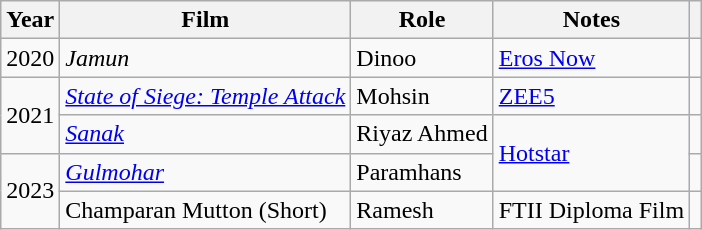<table class="wikitable sortable wiki table">
<tr>
<th>Year</th>
<th>Film</th>
<th>Role</th>
<th>Notes</th>
<th scope="col" class="unsortable"></th>
</tr>
<tr>
<td>2020</td>
<td><em>Jamun</em></td>
<td>Dinoo</td>
<td><a href='#'>Eros Now</a></td>
<td></td>
</tr>
<tr>
<td rowspan="2">2021</td>
<td><em><a href='#'>State of Siege: Temple Attack</a></em></td>
<td>Mohsin</td>
<td><a href='#'>ZEE5</a></td>
<td></td>
</tr>
<tr>
<td><em><a href='#'>Sanak</a></em></td>
<td>Riyaz Ahmed</td>
<td rowspan="2"><a href='#'>Hotstar</a></td>
<td></td>
</tr>
<tr>
<td rowspan="2">2023</td>
<td><em><a href='#'>Gulmohar</a></em></td>
<td>Paramhans</td>
<td></td>
</tr>
<tr>
<td>Champaran Mutton (Short)</td>
<td>Ramesh</td>
<td>FTII Diploma Film</td>
<td></td>
</tr>
</table>
